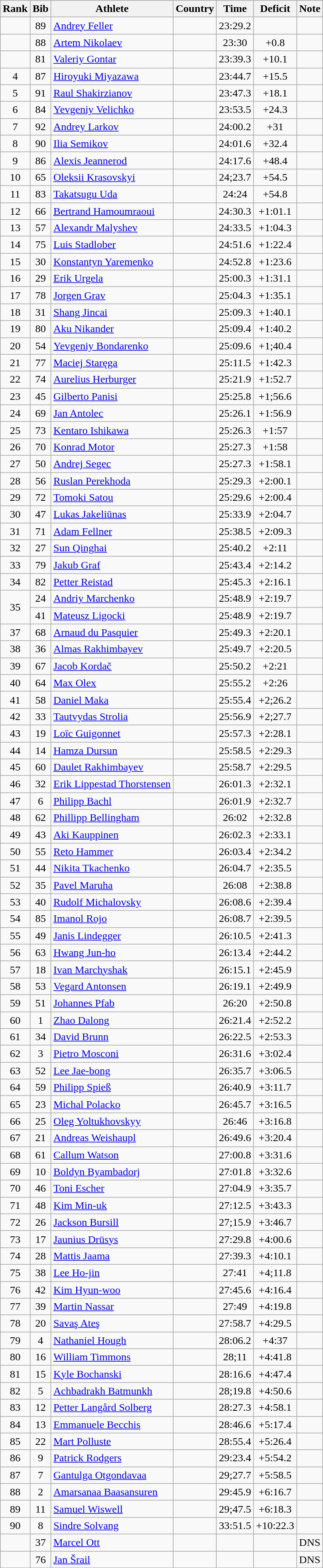<table class="wikitable sortable" style="text-align:center">
<tr>
<th>Rank</th>
<th>Bib</th>
<th>Athlete</th>
<th>Country</th>
<th>Time</th>
<th>Deficit</th>
<th>Note</th>
</tr>
<tr>
<td></td>
<td>89</td>
<td align=left><a href='#'>Andrey Feller</a></td>
<td align=left></td>
<td>23:29.2</td>
<td></td>
<td></td>
</tr>
<tr>
<td></td>
<td>88</td>
<td align=left><a href='#'>Artem Nikolaev</a></td>
<td align=left></td>
<td>23:30</td>
<td>+0.8</td>
<td></td>
</tr>
<tr>
<td></td>
<td>81</td>
<td align=left><a href='#'>Valeriy Gontar</a></td>
<td align=left></td>
<td>23:39.3</td>
<td>+10.1</td>
<td></td>
</tr>
<tr>
<td>4</td>
<td>87</td>
<td align=left><a href='#'>Hiroyuki Miyazawa</a></td>
<td align=left></td>
<td>23:44.7</td>
<td>+15.5</td>
<td></td>
</tr>
<tr>
<td>5</td>
<td>91</td>
<td align=left><a href='#'>Raul Shakirzianov</a></td>
<td align=left></td>
<td>23:47.3</td>
<td>+18.1</td>
<td></td>
</tr>
<tr>
<td>6</td>
<td>84</td>
<td align=left><a href='#'>Yevgeniy Velichko</a></td>
<td align=left></td>
<td>23:53.5</td>
<td>+24.3</td>
<td></td>
</tr>
<tr>
<td>7</td>
<td>92</td>
<td align=left><a href='#'>Andrey Larkov</a></td>
<td align=left></td>
<td>24:00.2</td>
<td>+31</td>
<td></td>
</tr>
<tr>
<td>8</td>
<td>90</td>
<td align=left><a href='#'>Ilia Semikov</a></td>
<td align=left></td>
<td>24:01.6</td>
<td>+32.4</td>
<td></td>
</tr>
<tr>
<td>9</td>
<td>86</td>
<td align=left><a href='#'>Alexis Jeannerod</a></td>
<td align=left></td>
<td>24:17.6</td>
<td>+48.4</td>
<td></td>
</tr>
<tr>
<td>10</td>
<td>65</td>
<td align=left><a href='#'>Oleksii Krasovskyi</a></td>
<td align=left></td>
<td>24;23.7</td>
<td>+54.5</td>
<td></td>
</tr>
<tr>
<td>11</td>
<td>83</td>
<td align=left><a href='#'>Takatsugu Uda</a></td>
<td align=left></td>
<td>24:24</td>
<td>+54.8</td>
<td></td>
</tr>
<tr>
<td>12</td>
<td>66</td>
<td align=left><a href='#'>Bertrand Hamoumraoui</a></td>
<td align=left></td>
<td>24:30.3</td>
<td>+1:01.1</td>
<td></td>
</tr>
<tr>
<td>13</td>
<td>57</td>
<td align=left><a href='#'>Alexandr Malyshev</a></td>
<td align=left></td>
<td>24:33.5</td>
<td>+1:04.3</td>
<td></td>
</tr>
<tr>
<td>14</td>
<td>75</td>
<td align=left><a href='#'>Luis Stadlober</a></td>
<td align=left></td>
<td>24:51.6</td>
<td>+1:22.4</td>
<td></td>
</tr>
<tr>
<td>15</td>
<td>30</td>
<td align=left><a href='#'>Konstantyn Yaremenko</a></td>
<td align=left></td>
<td>24:52.8</td>
<td>+1:23.6</td>
<td></td>
</tr>
<tr>
<td>16</td>
<td>29</td>
<td align=left><a href='#'>Erik Urgela</a></td>
<td align=left></td>
<td>25:00.3</td>
<td>+1:31.1</td>
<td></td>
</tr>
<tr>
<td>17</td>
<td>78</td>
<td align=left><a href='#'>Jorgen Grav</a></td>
<td align=left></td>
<td>25:04.3</td>
<td>+1:35.1</td>
<td></td>
</tr>
<tr>
<td>18</td>
<td>31</td>
<td align=left><a href='#'>Shang Jincai</a></td>
<td align=left></td>
<td>25:09.3</td>
<td>+1:40.1</td>
<td></td>
</tr>
<tr>
<td>19</td>
<td>80</td>
<td align=left><a href='#'>Aku Nikander</a></td>
<td align=left></td>
<td>25:09.4</td>
<td>+1:40.2</td>
<td></td>
</tr>
<tr>
<td>20</td>
<td>54</td>
<td align=left><a href='#'>Yevgeniy Bondarenko</a></td>
<td align=left></td>
<td>25:09.6</td>
<td>+1;40.4</td>
<td></td>
</tr>
<tr>
<td>21</td>
<td>77</td>
<td align=left><a href='#'>Maciej Staręga</a></td>
<td align=left></td>
<td>25:11.5</td>
<td>+1:42.3</td>
<td></td>
</tr>
<tr>
<td>22</td>
<td>74</td>
<td align=left><a href='#'>Aurelius Herburger</a></td>
<td align=left></td>
<td>25:21.9</td>
<td>+1:52.7</td>
<td></td>
</tr>
<tr>
<td>23</td>
<td>45</td>
<td align=left><a href='#'>Gilberto Panisi</a></td>
<td align=left></td>
<td>25:25.8</td>
<td>+1;56.6</td>
<td></td>
</tr>
<tr>
<td>24</td>
<td>69</td>
<td align=left><a href='#'>Jan Antolec</a></td>
<td align=left></td>
<td>25:26.1</td>
<td>+1:56.9</td>
<td></td>
</tr>
<tr>
<td>25</td>
<td>73</td>
<td align=left><a href='#'>Kentaro Ishikawa</a></td>
<td align=left></td>
<td>25:26.3</td>
<td>+1:57</td>
<td></td>
</tr>
<tr>
<td>26</td>
<td>70</td>
<td align=left><a href='#'>Konrad Motor</a></td>
<td align=left></td>
<td>25:27.3</td>
<td>+1:58</td>
<td></td>
</tr>
<tr>
<td>27</td>
<td>50</td>
<td align=left><a href='#'>Andrej Segec</a></td>
<td align=left></td>
<td>25:27.3</td>
<td>+1:58.1</td>
<td></td>
</tr>
<tr>
<td>28</td>
<td>56</td>
<td align=left><a href='#'>Ruslan Perekhoda</a></td>
<td align=left></td>
<td>25:29.3</td>
<td>+2:00.1</td>
<td></td>
</tr>
<tr>
<td>29</td>
<td>72</td>
<td align=left><a href='#'>Tomoki Satou</a></td>
<td align=left></td>
<td>25:29.6</td>
<td>+2:00.4</td>
<td></td>
</tr>
<tr>
<td>30</td>
<td>47</td>
<td align=left><a href='#'>Lukas Jakeliūnas</a></td>
<td align=left></td>
<td>25:33.9</td>
<td>+2:04.7</td>
<td></td>
</tr>
<tr>
<td>31</td>
<td>71</td>
<td align=left><a href='#'>Adam Fellner</a></td>
<td align=left></td>
<td>25:38.5</td>
<td>+2:09.3</td>
<td></td>
</tr>
<tr>
<td>32</td>
<td>27</td>
<td align=left><a href='#'>Sun Qinghai</a></td>
<td align=left></td>
<td>25:40.2</td>
<td>+2:11</td>
<td></td>
</tr>
<tr>
<td>33</td>
<td>79</td>
<td align=left><a href='#'>Jakub Graf</a></td>
<td align=left></td>
<td>25:43.4</td>
<td>+2:14.2</td>
<td></td>
</tr>
<tr>
<td>34</td>
<td>82</td>
<td align=left><a href='#'>Petter Reistad</a></td>
<td align=left></td>
<td>25:45.3</td>
<td>+2:16.1</td>
<td></td>
</tr>
<tr>
<td rowspan=2>35</td>
<td>24</td>
<td align=left><a href='#'>Andriy Marchenko</a></td>
<td align=left></td>
<td>25:48.9</td>
<td>+2:19.7</td>
<td></td>
</tr>
<tr>
<td>41</td>
<td align=left><a href='#'>Mateusz Ligocki</a></td>
<td align=left></td>
<td>25:48.9</td>
<td>+2:19.7</td>
<td></td>
</tr>
<tr>
<td>37</td>
<td>68</td>
<td align=left><a href='#'>Arnaud du Pasquier</a></td>
<td align=left></td>
<td>25:49.3</td>
<td>+2:20.1</td>
<td></td>
</tr>
<tr>
<td>38</td>
<td>36</td>
<td align=left><a href='#'>Almas Rakhimbayev</a></td>
<td align=left></td>
<td>25:49.7</td>
<td>+2:20.5</td>
<td></td>
</tr>
<tr>
<td>39</td>
<td>67</td>
<td align=left><a href='#'>Jacob Kordač</a></td>
<td align=left></td>
<td>25:50.2</td>
<td>+2:21</td>
<td></td>
</tr>
<tr>
<td>40</td>
<td>64</td>
<td align=left><a href='#'>Max Olex</a></td>
<td align=left></td>
<td>25:55.2</td>
<td>+2:26</td>
<td></td>
</tr>
<tr>
<td>41</td>
<td>58</td>
<td align=left><a href='#'>Daniel Maka</a></td>
<td align=left></td>
<td>25:55.4</td>
<td>+2;26.2</td>
<td></td>
</tr>
<tr>
<td>42</td>
<td>33</td>
<td align=left><a href='#'>Tautvydas Strolia</a></td>
<td align=left></td>
<td>25:56.9</td>
<td>+2;27.7</td>
<td></td>
</tr>
<tr>
<td>43</td>
<td>19</td>
<td align=left><a href='#'>Loïc Guigonnet</a></td>
<td align=left></td>
<td>25:57.3</td>
<td>+2:28.1</td>
<td></td>
</tr>
<tr>
<td>44</td>
<td>14</td>
<td align=left><a href='#'>Hamza Dursun</a></td>
<td align=left></td>
<td>25:58.5</td>
<td>+2:29.3</td>
<td></td>
</tr>
<tr>
<td>45</td>
<td>60</td>
<td align=left><a href='#'>Daulet Rakhimbayev</a></td>
<td align=left></td>
<td>25:58.7</td>
<td>+2:29.5</td>
<td></td>
</tr>
<tr>
<td>46</td>
<td>32</td>
<td align=left><a href='#'>Erik Lippestad Thorstensen</a></td>
<td align=left></td>
<td>26:01.3</td>
<td>+2:32.1</td>
<td></td>
</tr>
<tr>
<td>47</td>
<td>6</td>
<td align=left><a href='#'>Philipp Bachl</a></td>
<td align=left></td>
<td>26:01.9</td>
<td>+2:32.7</td>
<td></td>
</tr>
<tr>
<td>48</td>
<td>62</td>
<td align=left><a href='#'>Phillipp Bellingham</a></td>
<td align=left></td>
<td>26:02</td>
<td>+2:32.8</td>
<td></td>
</tr>
<tr>
<td>49</td>
<td>43</td>
<td align=left><a href='#'>Aki Kauppinen</a></td>
<td align=left></td>
<td>26:02.3</td>
<td>+2:33.1</td>
<td></td>
</tr>
<tr>
<td>50</td>
<td>55</td>
<td align=left><a href='#'>Reto Hammer</a></td>
<td align=left></td>
<td>26:03.4</td>
<td>+2:34.2</td>
<td></td>
</tr>
<tr>
<td>51</td>
<td>44</td>
<td align=left><a href='#'>Nikita Tkachenko</a></td>
<td align=left></td>
<td>26:04.7</td>
<td>+2:35.5</td>
<td></td>
</tr>
<tr>
<td>52</td>
<td>35</td>
<td align=left><a href='#'>Pavel Maruha</a></td>
<td align=left></td>
<td>26:08</td>
<td>+2:38.8</td>
<td></td>
</tr>
<tr>
<td>53</td>
<td>40</td>
<td align=left><a href='#'>Rudolf Michalovsky</a></td>
<td align=left></td>
<td>26:08.6</td>
<td>+2:39.4</td>
<td></td>
</tr>
<tr>
<td>54</td>
<td>85</td>
<td align=left><a href='#'>Imanol Rojo</a></td>
<td align=left></td>
<td>26:08.7</td>
<td>+2:39.5</td>
<td></td>
</tr>
<tr>
<td>55</td>
<td>49</td>
<td align=left><a href='#'>Janis Lindegger</a></td>
<td align=left></td>
<td>26:10.5</td>
<td>+2:41.3</td>
<td></td>
</tr>
<tr>
<td>56</td>
<td>63</td>
<td align=left><a href='#'>Hwang Jun-ho</a></td>
<td align=left></td>
<td>26:13.4</td>
<td>+2:44.2</td>
<td></td>
</tr>
<tr>
<td>57</td>
<td>18</td>
<td align=left><a href='#'>Ivan Marchyshak</a></td>
<td align=left></td>
<td>26:15.1</td>
<td>+2:45.9</td>
<td></td>
</tr>
<tr>
<td>58</td>
<td>53</td>
<td align=left><a href='#'>Vegard Antonsen</a></td>
<td align=left></td>
<td>26:19.1</td>
<td>+2:49.9</td>
<td></td>
</tr>
<tr>
<td>59</td>
<td>51</td>
<td align=left><a href='#'>Johannes Pfab</a></td>
<td align=left></td>
<td>26:20</td>
<td>+2:50.8</td>
<td></td>
</tr>
<tr>
<td>60</td>
<td>1</td>
<td align=left><a href='#'>Zhao Dalong</a></td>
<td align=left></td>
<td>26:21.4</td>
<td>+2:52.2</td>
<td></td>
</tr>
<tr>
<td>61</td>
<td>34</td>
<td align=left><a href='#'>David Brunn</a></td>
<td align=left></td>
<td>26:22.5</td>
<td>+2:53.3</td>
<td></td>
</tr>
<tr>
<td>62</td>
<td>3</td>
<td align=left><a href='#'>Pietro Mosconi</a></td>
<td align=left></td>
<td>26:31.6</td>
<td>+3:02.4</td>
<td></td>
</tr>
<tr>
<td>63</td>
<td>52</td>
<td align=left><a href='#'>Lee Jae-bong</a></td>
<td align=left></td>
<td>26:35.7</td>
<td>+3:06.5</td>
<td></td>
</tr>
<tr>
<td>64</td>
<td>59</td>
<td align=left><a href='#'>Philipp Spieß</a></td>
<td align=left></td>
<td>26:40.9</td>
<td>+3:11.7</td>
<td></td>
</tr>
<tr>
<td>65</td>
<td>23</td>
<td align=left><a href='#'>Michal Polacko</a></td>
<td align=left></td>
<td>26:45.7</td>
<td>+3:16.5</td>
<td></td>
</tr>
<tr>
<td>66</td>
<td>25</td>
<td align=left><a href='#'>Oleg Yoltukhovskyy</a></td>
<td align=left></td>
<td>26:46</td>
<td>+3:16.8</td>
<td></td>
</tr>
<tr>
<td>67</td>
<td>21</td>
<td align=left><a href='#'>Andreas Weishaupl</a></td>
<td align=left></td>
<td>26:49.6</td>
<td>+3:20.4</td>
<td></td>
</tr>
<tr>
<td>68</td>
<td>61</td>
<td align=left><a href='#'>Callum Watson</a></td>
<td align=left></td>
<td>27:00.8</td>
<td>+3:31.6</td>
<td></td>
</tr>
<tr>
<td>69</td>
<td>10</td>
<td align=left><a href='#'>Boldyn Byambadorj</a></td>
<td align=left></td>
<td>27:01.8</td>
<td>+3:32.6</td>
<td></td>
</tr>
<tr>
<td>70</td>
<td>46</td>
<td align=left><a href='#'>Toni Escher</a></td>
<td align=left></td>
<td>27:04.9</td>
<td>+3:35.7</td>
<td></td>
</tr>
<tr>
<td>71</td>
<td>48</td>
<td align=left><a href='#'>Kim Min-uk</a></td>
<td align=left></td>
<td>27:12.5</td>
<td>+3:43.3</td>
<td></td>
</tr>
<tr>
<td>72</td>
<td>26</td>
<td align=left><a href='#'>Jackson Bursill</a></td>
<td align=left></td>
<td>27;15.9</td>
<td>+3:46.7</td>
<td></td>
</tr>
<tr>
<td>73</td>
<td>17</td>
<td align=left><a href='#'>Jaunius Drūsys</a></td>
<td align=left></td>
<td>27:29.8</td>
<td>+4:00.6</td>
<td></td>
</tr>
<tr>
<td>74</td>
<td>28</td>
<td align=left><a href='#'>Mattis Jaama</a></td>
<td align=left></td>
<td>27:39.3</td>
<td>+4:10.1</td>
<td></td>
</tr>
<tr>
<td>75</td>
<td>38</td>
<td align=left><a href='#'>Lee Ho-jin</a></td>
<td align=left></td>
<td>27:41</td>
<td>+4;11.8</td>
<td></td>
</tr>
<tr>
<td>76</td>
<td>42</td>
<td align=left><a href='#'>Kim Hyun-woo</a></td>
<td align=left></td>
<td>27:45.6</td>
<td>+4:16.4</td>
<td></td>
</tr>
<tr>
<td>77</td>
<td>39</td>
<td align=left><a href='#'>Martin Nassar</a></td>
<td align=left></td>
<td>27:49</td>
<td>+4:19.8</td>
<td></td>
</tr>
<tr>
<td>78</td>
<td>20</td>
<td align=left><a href='#'>Savaş Ateş</a></td>
<td align=left></td>
<td>27:58.7</td>
<td>+4:29.5</td>
<td></td>
</tr>
<tr>
<td>79</td>
<td>4</td>
<td align=left><a href='#'>Nathaniel Hough</a></td>
<td align=left></td>
<td>28:06.2</td>
<td>+4:37</td>
<td></td>
</tr>
<tr>
<td>80</td>
<td>16</td>
<td align=left><a href='#'>William Timmons</a></td>
<td align=left></td>
<td>28;11</td>
<td>+4:41.8</td>
<td></td>
</tr>
<tr>
<td>81</td>
<td>15</td>
<td align=left><a href='#'>Kyle Bochanski</a></td>
<td align=left></td>
<td>28:16.6</td>
<td>+4:47.4</td>
<td></td>
</tr>
<tr>
<td>82</td>
<td>5</td>
<td align=left><a href='#'>Achbadrakh Batmunkh</a></td>
<td align=left></td>
<td>28;19.8</td>
<td>+4:50.6</td>
<td></td>
</tr>
<tr>
<td>83</td>
<td>12</td>
<td align=left><a href='#'>Petter Langård Solberg</a></td>
<td align=left></td>
<td>28:27.3</td>
<td>+4:58.1</td>
<td></td>
</tr>
<tr>
<td>84</td>
<td>13</td>
<td align=left><a href='#'>Emmanuele Becchis</a></td>
<td align=left></td>
<td>28:46.6</td>
<td>+5:17.4</td>
<td></td>
</tr>
<tr>
<td>85</td>
<td>22</td>
<td align=left><a href='#'>Mart Polluste</a></td>
<td align=left></td>
<td>28:55.4</td>
<td>+5:26.4</td>
<td></td>
</tr>
<tr>
<td>86</td>
<td>9</td>
<td align=left><a href='#'>Patrick Rodgers</a></td>
<td align=left></td>
<td>29:23.4</td>
<td>+5:54.2</td>
<td></td>
</tr>
<tr>
<td>87</td>
<td>7</td>
<td align=left><a href='#'>Gantulga Otgondavaa</a></td>
<td align=left></td>
<td>29;27.7</td>
<td>+5:58.5</td>
<td></td>
</tr>
<tr>
<td>88</td>
<td>2</td>
<td align=left><a href='#'>Amarsanaa Baasansuren</a></td>
<td align=left></td>
<td>29:45.9</td>
<td>+6:16.7</td>
<td></td>
</tr>
<tr>
<td>89</td>
<td>11</td>
<td align=left><a href='#'>Samuel Wiswell</a></td>
<td align=left></td>
<td>29;47.5</td>
<td>+6:18.3</td>
<td></td>
</tr>
<tr>
<td>90</td>
<td>8</td>
<td align=left><a href='#'>Sindre Solvang</a></td>
<td align=left></td>
<td>33:51.5</td>
<td>+10:22.3</td>
<td></td>
</tr>
<tr>
<td></td>
<td>37</td>
<td align=left><a href='#'>Marcel Ott</a></td>
<td align=left></td>
<td></td>
<td></td>
<td>DNS</td>
</tr>
<tr>
<td></td>
<td>76</td>
<td align=left><a href='#'>Jan Šrail</a></td>
<td align=left></td>
<td></td>
<td></td>
<td>DNS</td>
</tr>
</table>
